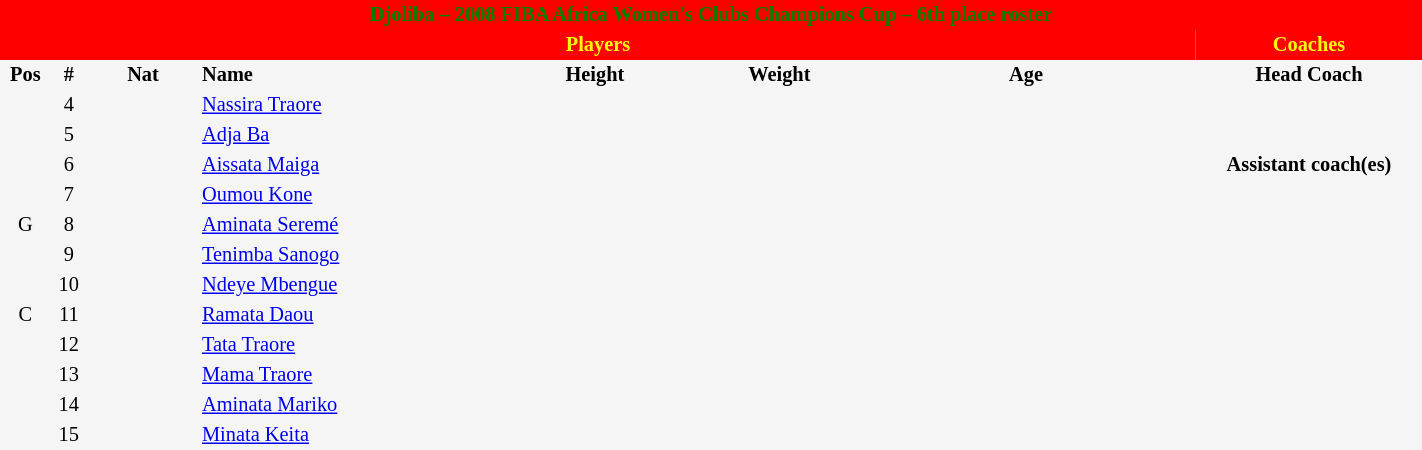<table border=0 cellpadding=2 cellspacing=0  |- bgcolor=#f5f5f5 style="text-align:center; font-size:85%;" width=75%>
<tr>
<td colspan="8" style="background: red; color: green"><strong>Djoliba – 2008 FIBA Africa Women's Clubs Champions Cup – 6th place roster</strong></td>
</tr>
<tr>
<td colspan="7" style="background: red; color: yellow"><strong>Players</strong></td>
<td style="background: red; color: yellow"><strong>Coaches</strong></td>
</tr>
<tr style="background=#f5f5f5; color: black">
<th width=5px>Pos</th>
<th width=5px>#</th>
<th width=50px>Nat</th>
<th width=135px align=left>Name</th>
<th width=100px>Height</th>
<th width=70px>Weight</th>
<th width=160px>Age</th>
<th width=105px>Head Coach</th>
</tr>
<tr>
<td></td>
<td>4</td>
<td></td>
<td align=left><a href='#'>Nassira Traore</a></td>
<td></td>
<td></td>
<td><span></span></td>
<td></td>
</tr>
<tr>
<td></td>
<td>5</td>
<td></td>
<td align=left><a href='#'>Adja Ba</a></td>
<td></td>
<td></td>
<td><span></span></td>
</tr>
<tr>
<td></td>
<td>6</td>
<td></td>
<td align=left><a href='#'>Aissata Maiga</a></td>
<td></td>
<td></td>
<td><span></span></td>
<td><strong>Assistant coach(es)</strong></td>
</tr>
<tr>
<td></td>
<td>7</td>
<td></td>
<td align=left><a href='#'>Oumou Kone</a></td>
<td></td>
<td></td>
<td><span></span></td>
<td></td>
</tr>
<tr>
<td>G</td>
<td>8</td>
<td></td>
<td align=left><a href='#'>Aminata Seremé</a></td>
<td><span></span></td>
<td></td>
<td><span></span></td>
<td></td>
</tr>
<tr>
<td></td>
<td>9</td>
<td></td>
<td align=left><a href='#'>Tenimba Sanogo</a></td>
<td></td>
<td></td>
<td><span></span></td>
</tr>
<tr>
<td></td>
<td>10</td>
<td></td>
<td align=left><a href='#'>Ndeye Mbengue</a></td>
<td></td>
<td></td>
<td><span></span></td>
</tr>
<tr>
<td>C</td>
<td>11</td>
<td></td>
<td align=left><a href='#'>Ramata Daou</a></td>
<td></td>
<td></td>
<td><span></span></td>
</tr>
<tr>
<td></td>
<td>12</td>
<td></td>
<td align=left><a href='#'>Tata Traore</a></td>
<td></td>
<td></td>
<td><span></span></td>
</tr>
<tr>
<td></td>
<td>13</td>
<td></td>
<td align=left><a href='#'>Mama Traore</a></td>
<td></td>
<td></td>
<td><span></span></td>
</tr>
<tr>
<td></td>
<td>14</td>
<td></td>
<td align=left><a href='#'>Aminata Mariko</a></td>
<td></td>
<td></td>
<td><span></span></td>
</tr>
<tr>
<td></td>
<td>15</td>
<td></td>
<td align=left><a href='#'>Minata Keita</a></td>
<td></td>
<td></td>
<td><span></span></td>
</tr>
</table>
